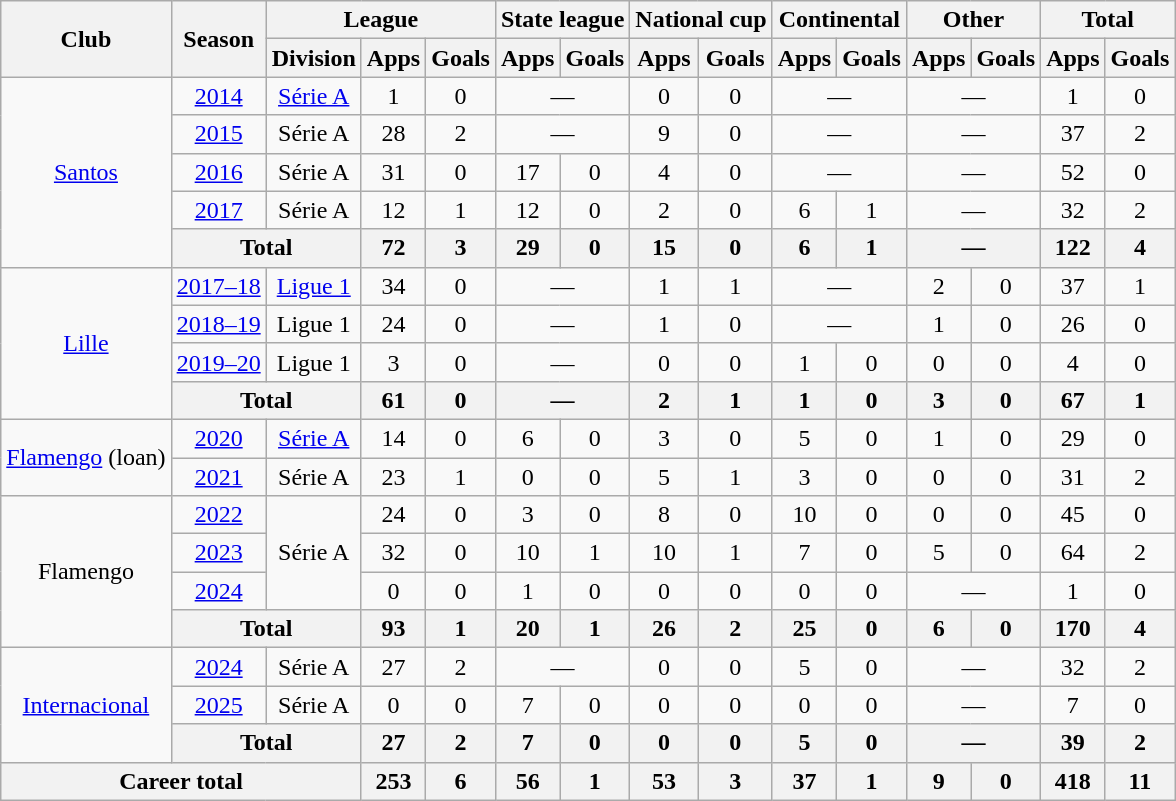<table class="wikitable" style="text-align: center;">
<tr>
<th rowspan="2">Club</th>
<th rowspan="2">Season</th>
<th colspan="3">League</th>
<th colspan="2">State league</th>
<th colspan="2">National cup</th>
<th colspan="2">Continental</th>
<th colspan="2">Other</th>
<th colspan="2">Total</th>
</tr>
<tr>
<th>Division</th>
<th>Apps</th>
<th>Goals</th>
<th>Apps</th>
<th>Goals</th>
<th>Apps</th>
<th>Goals</th>
<th>Apps</th>
<th>Goals</th>
<th>Apps</th>
<th>Goals</th>
<th>Apps</th>
<th>Goals</th>
</tr>
<tr>
<td rowspan="5"><a href='#'>Santos</a></td>
<td><a href='#'>2014</a></td>
<td><a href='#'>Série A</a></td>
<td>1</td>
<td>0</td>
<td colspan="2">—</td>
<td>0</td>
<td>0</td>
<td colspan="2">—</td>
<td colspan="2">—</td>
<td>1</td>
<td>0</td>
</tr>
<tr>
<td><a href='#'>2015</a></td>
<td>Série A</td>
<td>28</td>
<td>2</td>
<td colspan="2">—</td>
<td>9</td>
<td>0</td>
<td colspan="2">—</td>
<td colspan="2">—</td>
<td>37</td>
<td>2</td>
</tr>
<tr>
<td><a href='#'>2016</a></td>
<td>Série A</td>
<td>31</td>
<td>0</td>
<td>17</td>
<td>0</td>
<td>4</td>
<td>0</td>
<td colspan="2">—</td>
<td colspan="2">—</td>
<td>52</td>
<td>0</td>
</tr>
<tr>
<td><a href='#'>2017</a></td>
<td>Série A</td>
<td>12</td>
<td>1</td>
<td>12</td>
<td>0</td>
<td>2</td>
<td>0</td>
<td>6</td>
<td>1</td>
<td colspan="2">—</td>
<td>32</td>
<td>2</td>
</tr>
<tr>
<th colspan="2">Total</th>
<th>72</th>
<th>3</th>
<th>29</th>
<th>0</th>
<th>15</th>
<th>0</th>
<th>6</th>
<th>1</th>
<th colspan="2">—</th>
<th>122</th>
<th>4</th>
</tr>
<tr>
<td rowspan="4"><a href='#'>Lille</a></td>
<td><a href='#'>2017–18</a></td>
<td><a href='#'>Ligue 1</a></td>
<td>34</td>
<td>0</td>
<td colspan="2">—</td>
<td>1</td>
<td>1</td>
<td colspan="2">—</td>
<td>2</td>
<td>0</td>
<td>37</td>
<td>1</td>
</tr>
<tr>
<td><a href='#'>2018–19</a></td>
<td>Ligue 1</td>
<td>24</td>
<td>0</td>
<td colspan="2">—</td>
<td>1</td>
<td>0</td>
<td colspan="2">—</td>
<td>1</td>
<td>0</td>
<td>26</td>
<td>0</td>
</tr>
<tr>
<td><a href='#'>2019–20</a></td>
<td>Ligue 1</td>
<td>3</td>
<td>0</td>
<td colspan="2">—</td>
<td>0</td>
<td>0</td>
<td>1</td>
<td>0</td>
<td>0</td>
<td>0</td>
<td>4</td>
<td>0</td>
</tr>
<tr>
<th colspan="2">Total</th>
<th>61</th>
<th>0</th>
<th colspan="2">—</th>
<th>2</th>
<th>1</th>
<th>1</th>
<th>0</th>
<th>3</th>
<th>0</th>
<th>67</th>
<th>1</th>
</tr>
<tr>
<td rowspan="2"><a href='#'>Flamengo</a> (loan)</td>
<td><a href='#'>2020</a></td>
<td><a href='#'>Série A</a></td>
<td>14</td>
<td>0</td>
<td>6</td>
<td>0</td>
<td>3</td>
<td>0</td>
<td>5</td>
<td>0</td>
<td>1</td>
<td>0</td>
<td>29</td>
<td>0</td>
</tr>
<tr>
<td><a href='#'>2021</a></td>
<td>Série A</td>
<td>23</td>
<td>1</td>
<td>0</td>
<td>0</td>
<td>5</td>
<td>1</td>
<td>3</td>
<td>0</td>
<td>0</td>
<td>0</td>
<td>31</td>
<td>2</td>
</tr>
<tr>
<td rowspan="4">Flamengo</td>
<td><a href='#'>2022</a></td>
<td rowspan="3">Série A</td>
<td>24</td>
<td>0</td>
<td>3</td>
<td>0</td>
<td>8</td>
<td>0</td>
<td>10</td>
<td>0</td>
<td>0</td>
<td>0</td>
<td>45</td>
<td>0</td>
</tr>
<tr>
<td><a href='#'>2023</a></td>
<td>32</td>
<td>0</td>
<td>10</td>
<td>1</td>
<td>10</td>
<td>1</td>
<td>7</td>
<td>0</td>
<td>5</td>
<td>0</td>
<td>64</td>
<td>2</td>
</tr>
<tr>
<td><a href='#'>2024</a></td>
<td>0</td>
<td>0</td>
<td>1</td>
<td>0</td>
<td>0</td>
<td>0</td>
<td>0</td>
<td>0</td>
<td colspan="2">—</td>
<td>1</td>
<td>0</td>
</tr>
<tr>
<th colspan="2">Total</th>
<th>93</th>
<th>1</th>
<th>20</th>
<th>1</th>
<th>26</th>
<th>2</th>
<th>25</th>
<th>0</th>
<th>6</th>
<th>0</th>
<th>170</th>
<th>4</th>
</tr>
<tr>
<td rowspan="3"><a href='#'>Internacional</a></td>
<td><a href='#'>2024</a></td>
<td>Série A</td>
<td>27</td>
<td>2</td>
<td colspan="2">—</td>
<td>0</td>
<td>0</td>
<td>5</td>
<td>0</td>
<td colspan="2">—</td>
<td>32</td>
<td>2</td>
</tr>
<tr>
<td><a href='#'>2025</a></td>
<td>Série A</td>
<td>0</td>
<td>0</td>
<td>7</td>
<td>0</td>
<td>0</td>
<td>0</td>
<td>0</td>
<td>0</td>
<td colspan="2">—</td>
<td>7</td>
<td>0</td>
</tr>
<tr>
<th colspan="2">Total</th>
<th>27</th>
<th>2</th>
<th>7</th>
<th>0</th>
<th>0</th>
<th>0</th>
<th>5</th>
<th>0</th>
<th colspan="2">—</th>
<th>39</th>
<th>2</th>
</tr>
<tr>
<th colspan="3">Career total</th>
<th>253</th>
<th>6</th>
<th>56</th>
<th>1</th>
<th>53</th>
<th>3</th>
<th>37</th>
<th>1</th>
<th>9</th>
<th>0</th>
<th>418</th>
<th>11</th>
</tr>
</table>
